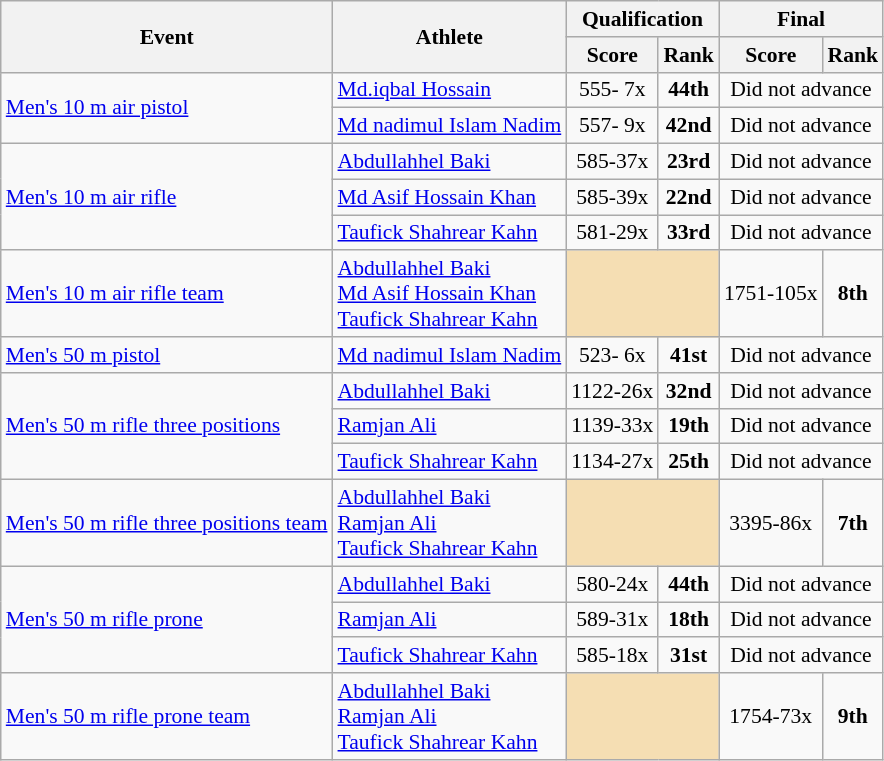<table class="wikitable" style="font-size:90%">
<tr>
<th rowspan="2">Event</th>
<th rowspan="2">Athlete</th>
<th colspan="2">Qualification</th>
<th colspan="2">Final</th>
</tr>
<tr>
<th>Score</th>
<th>Rank</th>
<th>Score</th>
<th>Rank</th>
</tr>
<tr>
<td rowspan=2><a href='#'>Men's 10 m air pistol</a></td>
<td><a href='#'>Md.iqbal Hossain</a></td>
<td align=center>555- 7x</td>
<td align=center><strong>44th</strong></td>
<td align=center colspan=2>Did not advance</td>
</tr>
<tr>
<td><a href='#'>Md nadimul Islam Nadim</a></td>
<td align=center>557- 9x</td>
<td align=center><strong>42nd</strong></td>
<td align=center colspan=2>Did not advance</td>
</tr>
<tr>
<td rowspan=3><a href='#'>Men's 10 m air rifle</a></td>
<td><a href='#'>Abdullahhel Baki</a></td>
<td align=center>585-37x</td>
<td align=center><strong>23rd</strong></td>
<td align=center colspan=2>Did not advance</td>
</tr>
<tr>
<td><a href='#'>Md Asif Hossain Khan</a></td>
<td align=center>585-39x</td>
<td align=center><strong>22nd</strong></td>
<td align=center colspan=2>Did not advance</td>
</tr>
<tr>
<td><a href='#'>Taufick Shahrear Kahn</a></td>
<td align=center>581-29x</td>
<td align=center><strong>33rd</strong></td>
<td align=center colspan=2>Did not advance</td>
</tr>
<tr>
<td><a href='#'>Men's 10 m air rifle team</a></td>
<td><a href='#'>Abdullahhel Baki</a><br><a href='#'>Md Asif Hossain Khan</a><br><a href='#'>Taufick Shahrear Kahn</a></td>
<td align="center" bgcolor=wheat colspan=2></td>
<td align=center>1751-105x</td>
<td align=center><strong>8th</strong></td>
</tr>
<tr>
<td><a href='#'>Men's 50 m pistol</a></td>
<td><a href='#'>Md nadimul Islam Nadim</a></td>
<td align=center>523- 6x</td>
<td align=center><strong>41st</strong></td>
<td align=center colspan=2>Did not advance</td>
</tr>
<tr>
<td rowspan=3><a href='#'>Men's 50 m rifle three positions</a></td>
<td><a href='#'>Abdullahhel Baki</a></td>
<td align=center>1122-26x</td>
<td align=center><strong>32nd</strong></td>
<td align=center colspan=2>Did not advance</td>
</tr>
<tr>
<td><a href='#'>Ramjan Ali</a></td>
<td align=center>1139-33x</td>
<td align=center><strong>19th</strong></td>
<td align=center colspan=2>Did not advance</td>
</tr>
<tr>
<td><a href='#'>Taufick Shahrear Kahn</a></td>
<td align=center>1134-27x</td>
<td align=center><strong>25th</strong></td>
<td align=center colspan=2>Did not advance</td>
</tr>
<tr>
<td><a href='#'>Men's 50 m rifle three positions team</a></td>
<td><a href='#'>Abdullahhel Baki</a><br><a href='#'>Ramjan Ali</a><br><a href='#'>Taufick Shahrear Kahn</a></td>
<td align="center" bgcolor=wheat colspan=2></td>
<td align=center>3395-86x</td>
<td align=center><strong>7th</strong></td>
</tr>
<tr>
<td rowspan=3><a href='#'>Men's 50 m rifle prone</a></td>
<td><a href='#'>Abdullahhel Baki</a></td>
<td align=center>580-24x</td>
<td align=center><strong>44th</strong></td>
<td align=center colspan=2>Did not advance</td>
</tr>
<tr>
<td><a href='#'>Ramjan Ali</a></td>
<td align=center>589-31x</td>
<td align=center><strong>18th</strong></td>
<td align=center colspan=2>Did not advance</td>
</tr>
<tr>
<td><a href='#'>Taufick Shahrear Kahn</a></td>
<td align=center>585-18x</td>
<td align=center><strong>31st</strong></td>
<td align=center colspan=2>Did not advance</td>
</tr>
<tr>
<td><a href='#'>Men's 50 m rifle prone team</a></td>
<td><a href='#'>Abdullahhel Baki</a><br><a href='#'>Ramjan Ali</a><br><a href='#'>Taufick Shahrear Kahn</a></td>
<td align="center" bgcolor=wheat colspan=2></td>
<td align=center>1754-73x</td>
<td align=center><strong>9th</strong></td>
</tr>
</table>
